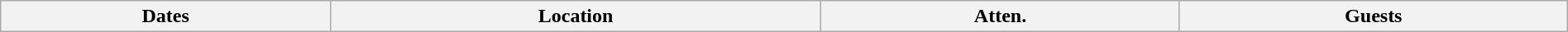<table class="wikitable" width="100%">
<tr>
<th>Dates</th>
<th>Location</th>
<th>Atten.</th>
<th>Guests<br>














</th>
</tr>
</table>
